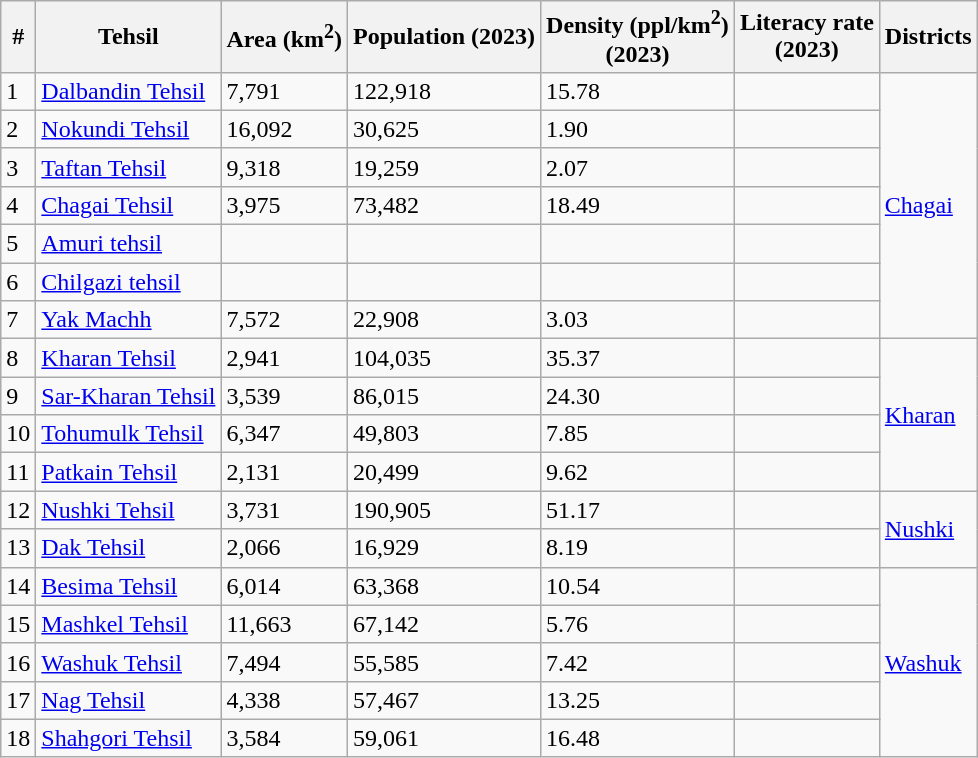<table class="wikitable sortable">
<tr>
<th>#</th>
<th>Tehsil</th>
<th>Area (km<sup>2</sup>)</th>
<th>Population (2023)</th>
<th>Density (ppl/km<sup>2</sup>)<br>(2023)</th>
<th>Literacy rate<br>(2023)</th>
<th>Districts</th>
</tr>
<tr>
<td>1</td>
<td><a href='#'>Dalbandin Tehsil</a></td>
<td>7,791</td>
<td>122,918</td>
<td>15.78</td>
<td></td>
<td rowspan="7"><a href='#'>Chagai</a></td>
</tr>
<tr>
<td>2</td>
<td><a href='#'>Nokundi Tehsil</a></td>
<td>16,092</td>
<td>30,625</td>
<td>1.90</td>
<td></td>
</tr>
<tr>
<td>3</td>
<td><a href='#'>Taftan Tehsil</a></td>
<td>9,318</td>
<td>19,259</td>
<td>2.07</td>
<td></td>
</tr>
<tr>
<td>4</td>
<td><a href='#'>Chagai Tehsil</a></td>
<td>3,975</td>
<td>73,482</td>
<td>18.49</td>
<td></td>
</tr>
<tr>
<td>5</td>
<td><a href='#'>Amuri tehsil</a></td>
<td></td>
<td></td>
<td></td>
<td></td>
</tr>
<tr>
<td>6</td>
<td><a href='#'>Chilgazi tehsil</a></td>
<td></td>
<td></td>
<td></td>
<td></td>
</tr>
<tr>
<td>7</td>
<td><a href='#'>Yak Machh</a></td>
<td>7,572</td>
<td>22,908</td>
<td>3.03</td>
<td></td>
</tr>
<tr>
<td>8</td>
<td><a href='#'>Kharan Tehsil</a></td>
<td>2,941</td>
<td>104,035</td>
<td>35.37</td>
<td></td>
<td rowspan="4"><a href='#'>Kharan</a></td>
</tr>
<tr>
<td>9</td>
<td><a href='#'>Sar-Kharan Tehsil</a></td>
<td>3,539</td>
<td>86,015</td>
<td>24.30</td>
<td></td>
</tr>
<tr>
<td>10</td>
<td><a href='#'>Tohumulk Tehsil</a></td>
<td>6,347</td>
<td>49,803</td>
<td>7.85</td>
<td></td>
</tr>
<tr>
<td>11</td>
<td><a href='#'>Patkain Tehsil</a></td>
<td>2,131</td>
<td>20,499</td>
<td>9.62</td>
<td></td>
</tr>
<tr>
<td>12</td>
<td><a href='#'>Nushki Tehsil</a></td>
<td>3,731</td>
<td>190,905</td>
<td>51.17</td>
<td></td>
<td rowspan="2"><a href='#'>Nushki</a></td>
</tr>
<tr>
<td>13</td>
<td><a href='#'>Dak Tehsil</a></td>
<td>2,066</td>
<td>16,929</td>
<td>8.19</td>
<td></td>
</tr>
<tr>
<td>14</td>
<td><a href='#'>Besima Tehsil</a></td>
<td>6,014</td>
<td>63,368</td>
<td>10.54</td>
<td></td>
<td rowspan="5"><a href='#'>Washuk</a></td>
</tr>
<tr>
<td>15</td>
<td><a href='#'>Mashkel Tehsil</a></td>
<td>11,663</td>
<td>67,142</td>
<td>5.76</td>
<td></td>
</tr>
<tr>
<td>16</td>
<td><a href='#'>Washuk Tehsil</a></td>
<td>7,494</td>
<td>55,585</td>
<td>7.42</td>
<td></td>
</tr>
<tr>
<td>17</td>
<td><a href='#'>Nag Tehsil</a></td>
<td>4,338</td>
<td>57,467</td>
<td>13.25</td>
<td></td>
</tr>
<tr>
<td>18</td>
<td><a href='#'>Shahgori Tehsil</a></td>
<td>3,584</td>
<td>59,061</td>
<td>16.48</td>
<td></td>
</tr>
</table>
